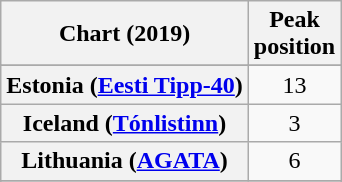<table class="wikitable sortable plainrowheaders" style="text-align:center">
<tr>
<th scope="col">Chart (2019)</th>
<th scope="col">Peak<br> position</th>
</tr>
<tr>
</tr>
<tr>
<th scope="row">Estonia (<a href='#'>Eesti Tipp-40</a>)</th>
<td>13</td>
</tr>
<tr>
<th scope="row">Iceland (<a href='#'>Tónlistinn</a>)</th>
<td>3</td>
</tr>
<tr>
<th scope="row">Lithuania (<a href='#'>AGATA</a>)</th>
<td>6</td>
</tr>
<tr>
</tr>
<tr>
</tr>
<tr>
</tr>
<tr>
</tr>
<tr>
</tr>
<tr>
</tr>
</table>
